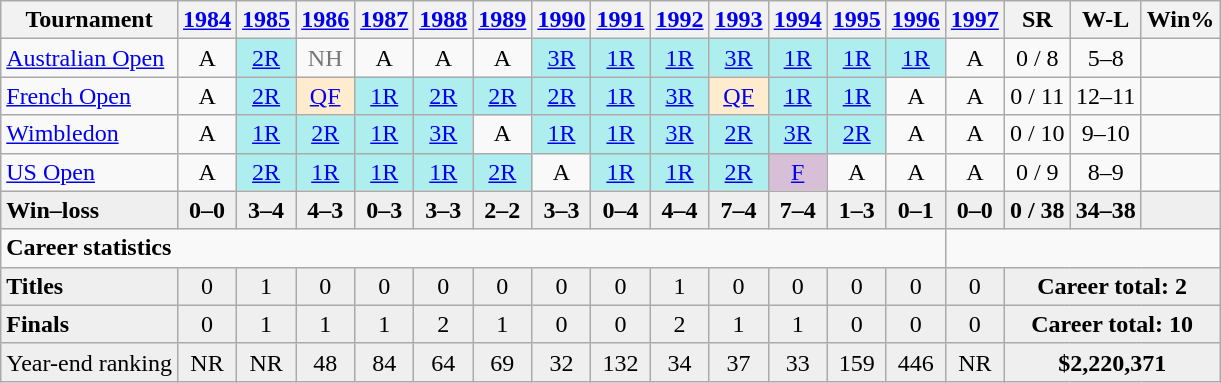<table class="nowrap wikitable" style="text-align:center;">
<tr>
<th>Tournament</th>
<th><a href='#'>1984</a></th>
<th><a href='#'>1985</a></th>
<th><a href='#'>1986</a></th>
<th><a href='#'>1987</a></th>
<th><a href='#'>1988</a></th>
<th><a href='#'>1989</a></th>
<th><a href='#'>1990</a></th>
<th><a href='#'>1991</a></th>
<th><a href='#'>1992</a></th>
<th><a href='#'>1993</a></th>
<th><a href='#'>1994</a></th>
<th><a href='#'>1995</a></th>
<th><a href='#'>1996</a></th>
<th><a href='#'>1997</a></th>
<th>SR</th>
<th>W-L</th>
<th>Win%</th>
</tr>
<tr>
<td align="left"><a href='#'>Australian Open</a></td>
<td>A</td>
<td style="background:#afeeee;"><a href='#'>2R</a></td>
<td style="color:#767676;">NH</td>
<td>A</td>
<td>A</td>
<td>A</td>
<td style="background:#afeeee;"><a href='#'>3R</a></td>
<td style="background:#afeeee;"><a href='#'>1R</a></td>
<td style="background:#afeeee;"><a href='#'>1R</a></td>
<td style="background:#afeeee;"><a href='#'>3R</a></td>
<td style="background:#afeeee;"><a href='#'>1R</a></td>
<td style="background:#afeeee;"><a href='#'>1R</a></td>
<td style="background:#afeeee;"><a href='#'>1R</a></td>
<td>A</td>
<td>0 / 8</td>
<td>5–8</td>
<td></td>
</tr>
<tr>
<td align="left"><a href='#'>French Open</a></td>
<td>A</td>
<td style="background:#afeeee;"><a href='#'>2R</a></td>
<td style="background:#ffebcd;"><a href='#'>QF</a></td>
<td style="background:#afeeee;"><a href='#'>1R</a></td>
<td style="background:#afeeee;"><a href='#'>2R</a></td>
<td style="background:#afeeee;"><a href='#'>2R</a></td>
<td style="background:#afeeee;"><a href='#'>2R</a></td>
<td style="background:#afeeee;"><a href='#'>1R</a></td>
<td style="background:#afeeee;"><a href='#'>3R</a></td>
<td style="background:#ffebcd;"><a href='#'>QF</a></td>
<td style="background:#afeeee;"><a href='#'>1R</a></td>
<td style="background:#afeeee;"><a href='#'>1R</a></td>
<td>A</td>
<td>A</td>
<td>0 / 11</td>
<td>12–11</td>
<td></td>
</tr>
<tr>
<td align="left"><a href='#'>Wimbledon</a></td>
<td>A</td>
<td style="background:#afeeee;"><a href='#'>1R</a></td>
<td style="background:#afeeee;"><a href='#'>2R</a></td>
<td style="background:#afeeee;"><a href='#'>1R</a></td>
<td style="background:#afeeee;"><a href='#'>3R</a></td>
<td>A</td>
<td style="background:#afeeee;"><a href='#'>1R</a></td>
<td style="background:#afeeee;"><a href='#'>1R</a></td>
<td style="background:#afeeee;"><a href='#'>3R</a></td>
<td style="background:#afeeee;"><a href='#'>2R</a></td>
<td style="background:#afeeee;"><a href='#'>3R</a></td>
<td style="background:#afeeee;"><a href='#'>2R</a></td>
<td>A</td>
<td>A</td>
<td>0 / 10</td>
<td>9–10</td>
<td></td>
</tr>
<tr>
<td align="left"><a href='#'>US Open</a></td>
<td>A</td>
<td style="background:#afeeee;"><a href='#'>2R</a></td>
<td style="background:#afeeee;"><a href='#'>1R</a></td>
<td style="background:#afeeee;"><a href='#'>1R</a></td>
<td style="background:#afeeee;"><a href='#'>1R</a></td>
<td style="background:#afeeee;"><a href='#'>2R</a></td>
<td>A</td>
<td style="background:#afeeee;"><a href='#'>1R</a></td>
<td style="background:#afeeee;"><a href='#'>1R</a></td>
<td style="background:#afeeee;"><a href='#'>2R</a></td>
<td style="background:thistle;"><a href='#'>F</a></td>
<td>A</td>
<td>A</td>
<td>A</td>
<td>0 / 9</td>
<td>8–9</td>
<td></td>
</tr>
<tr style="background:#efefef; font-weight:bold;">
<td style="text-align:left">Win–loss</td>
<td>0–0</td>
<td>3–4</td>
<td>4–3</td>
<td>0–3</td>
<td>3–3</td>
<td>2–2</td>
<td>3–3</td>
<td>0–4</td>
<td>4–4</td>
<td>7–4</td>
<td>7–4</td>
<td>1–3</td>
<td>0–1</td>
<td>0–0</td>
<td>0 / 38</td>
<td>34–38</td>
<td></td>
</tr>
<tr>
<td colspan=14 align=left><strong>Career statistics</strong></td>
</tr>
<tr bgcolor=efefef>
<td align=left><strong>Titles</strong></td>
<td align="center">0</td>
<td align="center">1</td>
<td align="center">0</td>
<td align="center">0</td>
<td align="center">0</td>
<td align="center">0</td>
<td align="center">0</td>
<td align="center">0</td>
<td align="center">1</td>
<td align="center">0</td>
<td align="center">0</td>
<td align="center">0</td>
<td align="center">0</td>
<td align="center">0</td>
<td colspan="3"><strong>Career total: 2</strong></td>
</tr>
<tr bgcolor=efefef>
<td align=left><strong>Finals</strong></td>
<td align="center">0</td>
<td align="center">1</td>
<td align="center">1</td>
<td align="center">1</td>
<td align="center">2</td>
<td align="center">1</td>
<td align="center">0</td>
<td align="center">0</td>
<td align="center">2</td>
<td align="center">1</td>
<td align="center">1</td>
<td align="center">0</td>
<td align="center">0</td>
<td align="center">0</td>
<td colspan="3"><strong>Career total: 10</strong></td>
</tr>
<tr bgcolor=efefef>
<td align=left>Year-end ranking</td>
<td align="center">NR</td>
<td align="center">NR</td>
<td align="center">48</td>
<td align="center">84</td>
<td align="center">64</td>
<td align="center">69</td>
<td align="center">32</td>
<td align="center">132</td>
<td align="center">34</td>
<td align="center">37</td>
<td align="center">33</td>
<td align="center">159</td>
<td align="center">446</td>
<td align="center">NR</td>
<td colspan="3"><strong>$2,220,371</strong></td>
</tr>
</table>
